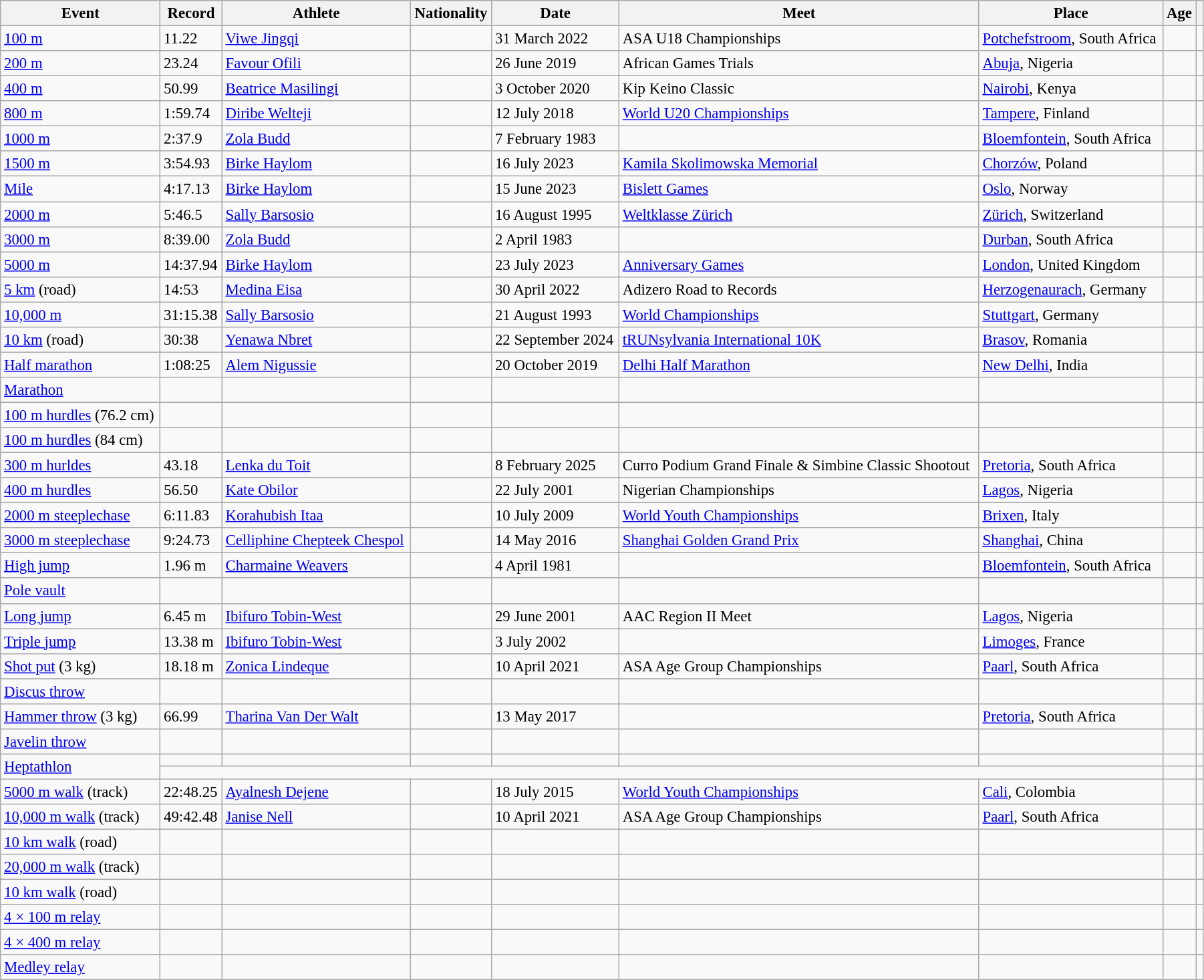<table class=wikitable style="width: 95%; font-size: 95%;">
<tr>
<th>Event</th>
<th>Record</th>
<th>Athlete</th>
<th>Nationality</th>
<th>Date</th>
<th>Meet</th>
<th>Place</th>
<th>Age</th>
<th></th>
</tr>
<tr>
<td><a href='#'>100 m</a></td>
<td>11.22  </td>
<td><a href='#'>Viwe Jingqi</a></td>
<td></td>
<td>31 March 2022</td>
<td>ASA U18 Championships</td>
<td><a href='#'>Potchefstroom</a>, South Africa</td>
<td></td>
<td></td>
</tr>
<tr>
<td><a href='#'>200 m</a></td>
<td>23.24 </td>
<td><a href='#'>Favour Ofili</a></td>
<td></td>
<td>26 June 2019</td>
<td>African Games Trials</td>
<td><a href='#'>Abuja</a>, Nigeria</td>
<td></td>
<td></td>
</tr>
<tr>
<td><a href='#'>400 m</a></td>
<td>50.99 </td>
<td><a href='#'>Beatrice Masilingi</a></td>
<td></td>
<td>3 October 2020</td>
<td>Kip Keino Classic</td>
<td><a href='#'>Nairobi</a>, Kenya</td>
<td></td>
<td></td>
</tr>
<tr>
<td><a href='#'>800 m</a></td>
<td>1:59.74</td>
<td><a href='#'>Diribe Welteji</a></td>
<td></td>
<td>12 July 2018</td>
<td><a href='#'>World U20 Championships</a></td>
<td><a href='#'>Tampere</a>, Finland</td>
<td></td>
<td></td>
</tr>
<tr>
<td><a href='#'>1000 m</a></td>
<td>2:37.9 </td>
<td><a href='#'>Zola Budd</a></td>
<td></td>
<td>7 February 1983</td>
<td></td>
<td><a href='#'>Bloemfontein</a>, South Africa</td>
<td></td>
<td></td>
</tr>
<tr>
<td><a href='#'>1500 m</a></td>
<td>3:54.93</td>
<td><a href='#'>Birke Haylom</a></td>
<td></td>
<td>16 July 2023</td>
<td><a href='#'>Kamila Skolimowska Memorial</a></td>
<td><a href='#'>Chorzów</a>, Poland</td>
<td></td>
<td></td>
</tr>
<tr>
<td><a href='#'>Mile</a></td>
<td>4:17.13</td>
<td><a href='#'>Birke Haylom</a></td>
<td></td>
<td>15 June 2023</td>
<td><a href='#'>Bislett Games</a></td>
<td><a href='#'>Oslo</a>, Norway</td>
<td></td>
<td></td>
</tr>
<tr>
<td><a href='#'>2000 m</a></td>
<td>5:46.5</td>
<td><a href='#'>Sally Barsosio</a></td>
<td></td>
<td>16 August 1995</td>
<td><a href='#'>Weltklasse Zürich</a></td>
<td><a href='#'>Zürich</a>, Switzerland</td>
<td></td>
<td></td>
</tr>
<tr>
<td><a href='#'>3000 m</a></td>
<td>8:39.00</td>
<td><a href='#'>Zola Budd</a></td>
<td></td>
<td>2 April 1983</td>
<td></td>
<td><a href='#'>Durban</a>, South Africa</td>
<td></td>
<td></td>
</tr>
<tr>
<td><a href='#'>5000 m</a></td>
<td>14:37.94</td>
<td><a href='#'>Birke Haylom</a></td>
<td></td>
<td>23 July 2023</td>
<td><a href='#'>Anniversary Games</a></td>
<td><a href='#'>London</a>, United Kingdom</td>
<td></td>
<td></td>
</tr>
<tr>
<td><a href='#'>5 km</a> (road)</td>
<td>14:53</td>
<td><a href='#'>Medina Eisa</a></td>
<td></td>
<td>30 April 2022</td>
<td>Adizero Road to Records</td>
<td><a href='#'>Herzogenaurach</a>, Germany</td>
<td></td>
<td></td>
</tr>
<tr>
<td><a href='#'>10,000 m</a></td>
<td>31:15.38</td>
<td><a href='#'>Sally Barsosio</a></td>
<td></td>
<td>21 August 1993</td>
<td><a href='#'>World Championships</a></td>
<td><a href='#'>Stuttgart</a>, Germany</td>
<td></td>
<td></td>
</tr>
<tr>
<td><a href='#'>10 km</a> (road)</td>
<td>30:38</td>
<td><a href='#'>Yenawa Nbret</a></td>
<td></td>
<td>22 September 2024</td>
<td><a href='#'>tRUNsylvania International 10K</a></td>
<td><a href='#'>Brasov</a>, Romania</td>
<td></td>
<td></td>
</tr>
<tr>
<td><a href='#'>Half marathon</a></td>
<td>1:08:25</td>
<td><a href='#'>Alem Nigussie</a></td>
<td></td>
<td>20 October 2019</td>
<td><a href='#'>Delhi Half Marathon</a></td>
<td><a href='#'>New Delhi</a>, India</td>
<td></td>
<td></td>
</tr>
<tr>
<td><a href='#'>Marathon</a></td>
<td></td>
<td></td>
<td></td>
<td></td>
<td></td>
<td></td>
<td></td>
<td></td>
</tr>
<tr>
<td><a href='#'>100 m hurdles</a> (76.2 cm)</td>
<td></td>
<td></td>
<td></td>
<td></td>
<td></td>
<td></td>
<td></td>
<td></td>
</tr>
<tr>
<td><a href='#'>100 m hurdles</a> (84 cm)</td>
<td></td>
<td></td>
<td></td>
<td></td>
<td></td>
<td></td>
<td></td>
<td></td>
</tr>
<tr>
<td><a href='#'>300 m hurldes</a></td>
<td>43.18 </td>
<td><a href='#'>Lenka du Toit</a></td>
<td></td>
<td>8 February 2025</td>
<td>Curro Podium Grand Finale & Simbine Classic Shootout</td>
<td><a href='#'>Pretoria</a>, South Africa</td>
<td></td>
<td></td>
</tr>
<tr>
<td><a href='#'>400 m hurdles</a></td>
<td>56.50</td>
<td><a href='#'>Kate Obilor</a></td>
<td></td>
<td>22 July 2001</td>
<td>Nigerian Championships</td>
<td><a href='#'>Lagos</a>, Nigeria</td>
<td></td>
<td></td>
</tr>
<tr>
<td><a href='#'>2000 m steeplechase</a></td>
<td>6:11.83</td>
<td><a href='#'>Korahubish Itaa</a></td>
<td></td>
<td>10 July 2009</td>
<td><a href='#'>World Youth Championships</a></td>
<td><a href='#'>Brixen</a>, Italy</td>
<td></td>
<td></td>
</tr>
<tr>
<td><a href='#'>3000 m steeplechase</a></td>
<td>9:24.73</td>
<td><a href='#'>Celliphine Chepteek Chespol</a></td>
<td></td>
<td>14 May 2016</td>
<td><a href='#'>Shanghai Golden Grand Prix</a></td>
<td><a href='#'>Shanghai</a>, China</td>
<td></td>
<td></td>
</tr>
<tr>
<td><a href='#'>High jump</a></td>
<td>1.96 m </td>
<td><a href='#'>Charmaine Weavers</a></td>
<td></td>
<td>4 April 1981</td>
<td></td>
<td><a href='#'>Bloemfontein</a>, South Africa</td>
<td></td>
<td></td>
</tr>
<tr>
<td><a href='#'>Pole vault</a></td>
<td></td>
<td></td>
<td></td>
<td></td>
<td></td>
<td></td>
<td></td>
<td></td>
</tr>
<tr>
<td><a href='#'>Long jump</a></td>
<td>6.45 m</td>
<td><a href='#'>Ibifuro Tobin-West</a></td>
<td></td>
<td>29 June 2001</td>
<td>AAC Region II Meet</td>
<td><a href='#'>Lagos</a>, Nigeria</td>
<td></td>
<td></td>
</tr>
<tr>
<td><a href='#'>Triple jump</a></td>
<td>13.38 m </td>
<td><a href='#'>Ibifuro Tobin-West</a></td>
<td></td>
<td>3 July 2002</td>
<td></td>
<td><a href='#'>Limoges</a>, France</td>
<td></td>
<td></td>
</tr>
<tr>
<td><a href='#'>Shot put</a> (3 kg)</td>
<td>18.18 m</td>
<td><a href='#'>Zonica Lindeque</a></td>
<td></td>
<td>10 April 2021</td>
<td>ASA Age Group Championships</td>
<td><a href='#'>Paarl</a>, South Africa</td>
<td></td>
<td></td>
</tr>
<tr>
</tr>
<tr>
<td><a href='#'>Discus throw</a></td>
<td></td>
<td></td>
<td></td>
<td></td>
<td></td>
<td></td>
<td></td>
<td></td>
</tr>
<tr>
<td><a href='#'>Hammer throw</a> (3 kg)</td>
<td>66.99 </td>
<td><a href='#'>Tharina Van Der Walt</a></td>
<td></td>
<td>13 May 2017</td>
<td></td>
<td><a href='#'>Pretoria</a>, South Africa</td>
<td></td>
<td></td>
</tr>
<tr>
<td><a href='#'>Javelin throw</a></td>
<td></td>
<td></td>
<td></td>
<td></td>
<td></td>
<td></td>
<td></td>
<td></td>
</tr>
<tr>
<td rowspan=2><a href='#'>Heptathlon</a></td>
<td></td>
<td></td>
<td></td>
<td></td>
<td></td>
<td></td>
<td></td>
<td></td>
</tr>
<tr>
<td colspan=6></td>
<td></td>
</tr>
<tr>
<td><a href='#'>5000 m walk</a> (track)</td>
<td>22:48.25</td>
<td><a href='#'>Ayalnesh Dejene</a></td>
<td></td>
<td>18 July 2015</td>
<td><a href='#'>World Youth Championships</a></td>
<td><a href='#'>Cali</a>, Colombia</td>
<td></td>
<td></td>
</tr>
<tr>
<td><a href='#'>10,000 m walk</a> (track)</td>
<td>49:42.48</td>
<td><a href='#'>Janise Nell</a></td>
<td></td>
<td>10 April 2021</td>
<td>ASA Age Group Championships</td>
<td><a href='#'>Paarl</a>, South Africa</td>
<td></td>
<td></td>
</tr>
<tr>
<td><a href='#'>10 km walk</a> (road)</td>
<td></td>
<td></td>
<td></td>
<td></td>
<td></td>
<td></td>
<td></td>
<td></td>
</tr>
<tr>
<td><a href='#'>20,000 m walk</a> (track)</td>
<td></td>
<td></td>
<td></td>
<td></td>
<td></td>
<td></td>
<td></td>
<td></td>
</tr>
<tr>
<td><a href='#'>10 km walk</a> (road)</td>
<td></td>
<td></td>
<td></td>
<td></td>
<td></td>
<td></td>
<td></td>
<td></td>
</tr>
<tr>
<td><a href='#'>4 × 100 m relay</a></td>
<td></td>
<td></td>
<td></td>
<td></td>
<td></td>
<td></td>
<td></td>
<td></td>
</tr>
<tr>
<td><a href='#'>4 × 400 m relay</a></td>
<td></td>
<td></td>
<td></td>
<td></td>
<td></td>
<td></td>
<td></td>
<td></td>
</tr>
<tr>
<td><a href='#'>Medley relay</a></td>
<td></td>
<td></td>
<td></td>
<td></td>
<td></td>
<td></td>
<td></td>
<td></td>
</tr>
</table>
